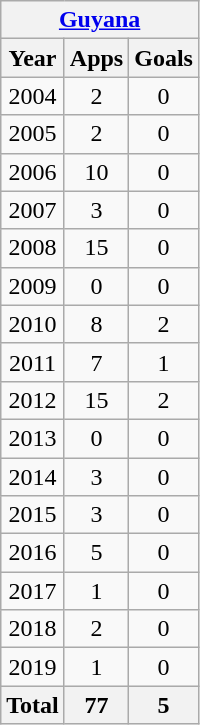<table class="wikitable" style="text-align:center">
<tr>
<th colspan=3><a href='#'>Guyana</a></th>
</tr>
<tr>
<th>Year</th>
<th>Apps</th>
<th>Goals</th>
</tr>
<tr>
<td>2004</td>
<td>2</td>
<td>0</td>
</tr>
<tr>
<td>2005</td>
<td>2</td>
<td>0</td>
</tr>
<tr>
<td>2006</td>
<td>10</td>
<td>0</td>
</tr>
<tr>
<td>2007</td>
<td>3</td>
<td>0</td>
</tr>
<tr>
<td>2008</td>
<td>15</td>
<td>0</td>
</tr>
<tr>
<td>2009</td>
<td>0</td>
<td>0</td>
</tr>
<tr>
<td>2010</td>
<td>8</td>
<td>2</td>
</tr>
<tr>
<td>2011</td>
<td>7</td>
<td>1</td>
</tr>
<tr>
<td>2012</td>
<td>15</td>
<td>2</td>
</tr>
<tr>
<td>2013</td>
<td>0</td>
<td>0</td>
</tr>
<tr>
<td>2014</td>
<td>3</td>
<td>0</td>
</tr>
<tr>
<td>2015</td>
<td>3</td>
<td>0</td>
</tr>
<tr>
<td>2016</td>
<td>5</td>
<td>0</td>
</tr>
<tr>
<td>2017</td>
<td>1</td>
<td>0</td>
</tr>
<tr>
<td>2018</td>
<td>2</td>
<td>0</td>
</tr>
<tr>
<td>2019</td>
<td>1</td>
<td>0</td>
</tr>
<tr>
<th>Total</th>
<th>77</th>
<th>5</th>
</tr>
</table>
